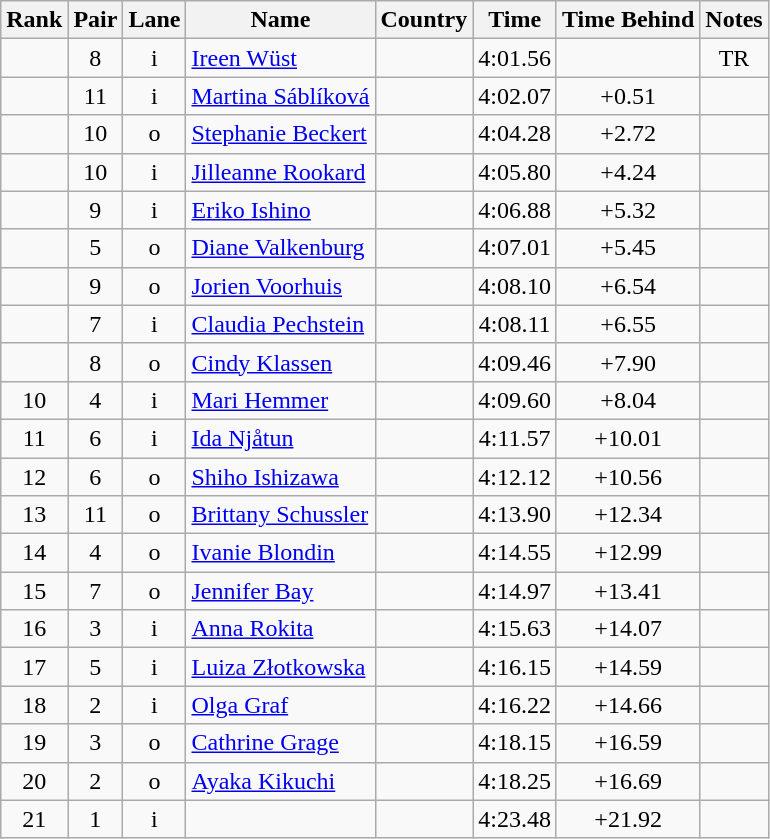<table class="wikitable sortable" style="text-align:center">
<tr>
<th>Rank</th>
<th>Pair</th>
<th>Lane</th>
<th>Name</th>
<th>Country</th>
<th>Time</th>
<th>Time Behind</th>
<th>Notes</th>
</tr>
<tr>
<td></td>
<td>8</td>
<td>i</td>
<td align="left"><a href='#'>Ireen Wüst</a></td>
<td align="left"></td>
<td>4:01.56</td>
<td></td>
<td>TR</td>
</tr>
<tr>
<td></td>
<td>11</td>
<td>i</td>
<td align="left"><a href='#'>Martina Sáblíková</a></td>
<td align="left"></td>
<td>4:02.07</td>
<td>+0.51</td>
<td></td>
</tr>
<tr>
<td></td>
<td>10</td>
<td>o</td>
<td align="left"><a href='#'>Stephanie Beckert</a></td>
<td align="left"></td>
<td>4:04.28</td>
<td>+2.72</td>
<td></td>
</tr>
<tr>
<td></td>
<td>10</td>
<td>i</td>
<td align="left"><a href='#'>Jilleanne Rookard</a></td>
<td align="left"></td>
<td>4:05.80</td>
<td>+4.24</td>
<td></td>
</tr>
<tr>
<td></td>
<td>9</td>
<td>i</td>
<td align="left"><a href='#'>Eriko Ishino</a></td>
<td align="left"></td>
<td>4:06.88</td>
<td>+5.32</td>
<td></td>
</tr>
<tr>
<td></td>
<td>5</td>
<td>o</td>
<td align="left"><a href='#'>Diane Valkenburg</a></td>
<td align="left"></td>
<td>4:07.01</td>
<td>+5.45</td>
<td></td>
</tr>
<tr>
<td></td>
<td>9</td>
<td>o</td>
<td align="left"><a href='#'>Jorien Voorhuis</a></td>
<td align="left"></td>
<td>4:08.10</td>
<td>+6.54</td>
<td></td>
</tr>
<tr>
<td></td>
<td>7</td>
<td>i</td>
<td align="left"><a href='#'>Claudia Pechstein</a></td>
<td align="left"></td>
<td>4:08.11</td>
<td>+6.55</td>
<td></td>
</tr>
<tr>
<td></td>
<td>8</td>
<td>o</td>
<td align="left"><a href='#'>Cindy Klassen</a></td>
<td align="left"></td>
<td>4:09.46</td>
<td>+7.90</td>
<td></td>
</tr>
<tr>
<td>10</td>
<td>4</td>
<td>i</td>
<td align="left"><a href='#'>Mari Hemmer</a></td>
<td align="left"></td>
<td>4:09.60</td>
<td>+8.04</td>
<td></td>
</tr>
<tr>
<td>11</td>
<td>6</td>
<td>i</td>
<td align="left"><a href='#'>Ida Njåtun</a></td>
<td align="left"></td>
<td>4:11.57</td>
<td>+10.01</td>
<td></td>
</tr>
<tr>
<td>12</td>
<td>6</td>
<td>o</td>
<td align="left"><a href='#'>Shiho Ishizawa</a></td>
<td align="left"></td>
<td>4:12.12</td>
<td>+10.56</td>
<td></td>
</tr>
<tr>
<td>13</td>
<td>11</td>
<td>o</td>
<td align="left"><a href='#'>Brittany Schussler</a></td>
<td align="left"></td>
<td>4:13.90</td>
<td>+12.34</td>
<td></td>
</tr>
<tr>
<td>14</td>
<td>4</td>
<td>o</td>
<td align="left"><a href='#'>Ivanie Blondin</a></td>
<td align="left"></td>
<td>4:14.55</td>
<td>+12.99</td>
<td></td>
</tr>
<tr>
<td>15</td>
<td>7</td>
<td>o</td>
<td align="left"><a href='#'>Jennifer Bay</a></td>
<td align="left"></td>
<td>4:14.97</td>
<td>+13.41</td>
<td></td>
</tr>
<tr>
<td>16</td>
<td>3</td>
<td>i</td>
<td align="left"><a href='#'>Anna Rokita</a></td>
<td align="left"></td>
<td>4:15.63</td>
<td>+14.07</td>
<td></td>
</tr>
<tr>
<td>17</td>
<td>5</td>
<td>i</td>
<td align="left"><a href='#'>Luiza Złotkowska</a></td>
<td align="left"></td>
<td>4:16.15</td>
<td>+14.59</td>
<td></td>
</tr>
<tr>
<td>18</td>
<td>2</td>
<td>i</td>
<td align="left"><a href='#'>Olga Graf</a></td>
<td align="left"></td>
<td>4:16.22</td>
<td>+14.66</td>
<td></td>
</tr>
<tr>
<td>19</td>
<td>3</td>
<td>o</td>
<td align="left"><a href='#'>Cathrine Grage</a></td>
<td align="left"></td>
<td>4:18.15</td>
<td>+16.59</td>
<td></td>
</tr>
<tr>
<td>20</td>
<td>2</td>
<td>o</td>
<td align="left"><a href='#'>Ayaka Kikuchi</a></td>
<td align="left"></td>
<td>4:18.25</td>
<td>+16.69</td>
<td></td>
</tr>
<tr>
<td>21</td>
<td>1</td>
<td>i</td>
<td align="left"></td>
<td align="left"></td>
<td>4:23.48</td>
<td>+21.92</td>
<td></td>
</tr>
</table>
